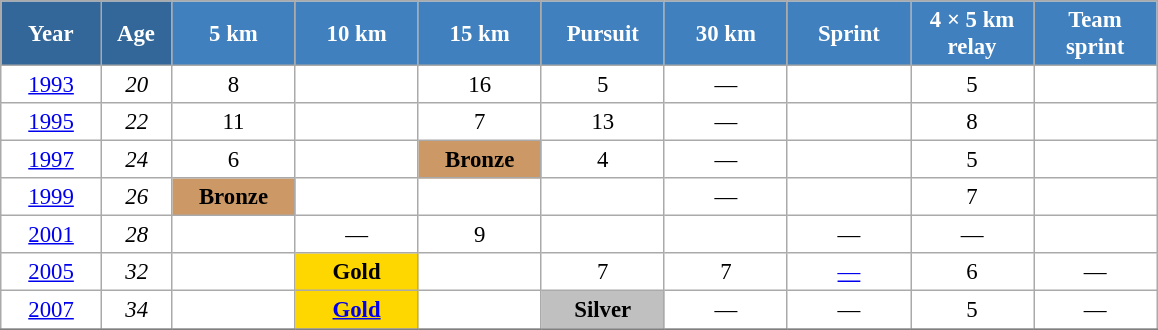<table class="wikitable" style="font-size:95%; text-align:center; border:grey solid 1px; border-collapse:collapse; background:#ffffff;">
<tr>
<th style="background-color:#369; color:white; width:60px;"> Year </th>
<th style="background-color:#369; color:white; width:40px;"> Age </th>
<th style="background-color:#4180be; color:white; width:75px;"> 5 km </th>
<th style="background-color:#4180be; color:white; width:75px;"> 10 km </th>
<th style="background-color:#4180be; color:white; width:75px;"> 15 km </th>
<th style="background-color:#4180be; color:white; width:75px;"> Pursuit </th>
<th style="background-color:#4180be; color:white; width:75px;"> 30 km </th>
<th style="background-color:#4180be; color:white; width:75px;"> Sprint </th>
<th style="background-color:#4180be; color:white; width:75px;"> 4 × 5 km <br> relay </th>
<th style="background-color:#4180be; color:white; width:75px;"> Team <br> sprint </th>
</tr>
<tr>
<td><a href='#'>1993</a></td>
<td><em>20</em></td>
<td>8</td>
<td></td>
<td>16</td>
<td>5</td>
<td>—</td>
<td></td>
<td>5</td>
<td></td>
</tr>
<tr>
<td><a href='#'>1995</a></td>
<td><em>22</em></td>
<td>11</td>
<td></td>
<td>7</td>
<td>13</td>
<td>—</td>
<td></td>
<td>8</td>
<td></td>
</tr>
<tr>
<td><a href='#'>1997</a></td>
<td><em>24</em></td>
<td>6</td>
<td></td>
<td bgcolor="cc9966"><strong>Bronze</strong></td>
<td>4</td>
<td>—</td>
<td></td>
<td>5</td>
<td></td>
</tr>
<tr>
<td><a href='#'>1999</a></td>
<td><em>26</em></td>
<td bgcolor="cc9966"><strong>Bronze</strong></td>
<td></td>
<td></td>
<td></td>
<td>—</td>
<td></td>
<td>7</td>
<td></td>
</tr>
<tr>
<td><a href='#'>2001</a></td>
<td><em>28</em></td>
<td></td>
<td>—</td>
<td>9</td>
<td></td>
<td></td>
<td>—</td>
<td>—</td>
<td></td>
</tr>
<tr>
<td><a href='#'>2005</a></td>
<td><em>32</em></td>
<td></td>
<td style="background:gold;"><strong>Gold</strong></td>
<td></td>
<td>7</td>
<td>7</td>
<td><a href='#'>—</a></td>
<td>6</td>
<td>—</td>
</tr>
<tr>
<td><a href='#'>2007</a></td>
<td><em>34</em></td>
<td></td>
<td style="background:gold;"><a href='#'><strong>Gold</strong></a></td>
<td></td>
<td style="background:silver;"><strong>Silver</strong></td>
<td>—</td>
<td>—</td>
<td>5</td>
<td>—</td>
</tr>
<tr>
</tr>
</table>
